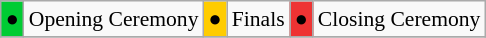<table class="wikitable" style="margin:0.5em auto; font-size:90%;">
<tr>
<td bgcolor=#00cc33>●</td>
<td>Opening Ceremony</td>
<td bgcolor=#ffcc00>●</td>
<td>Finals</td>
<td bgcolor=#ee3333>●</td>
<td>Closing Ceremony</td>
</tr>
<tr>
</tr>
</table>
